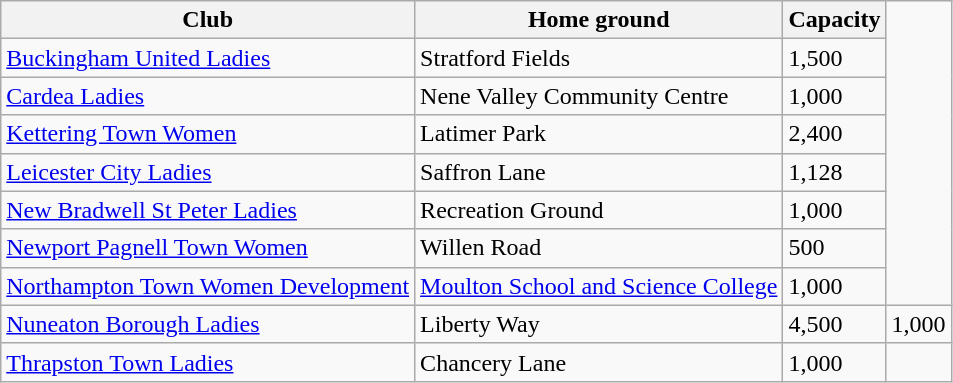<table class="wikitable" border="1">
<tr>
<th>Club</th>
<th>Home ground</th>
<th>Capacity</th>
</tr>
<tr>
<td><a href='#'>Buckingham United Ladies</a></td>
<td>Stratford Fields</td>
<td>1,500</td>
</tr>
<tr>
<td><a href='#'>Cardea Ladies</a></td>
<td>Nene Valley Community Centre</td>
<td>1,000</td>
</tr>
<tr>
<td><a href='#'>Kettering Town Women</a></td>
<td>Latimer Park</td>
<td>2,400</td>
</tr>
<tr>
<td><a href='#'>Leicester City Ladies</a></td>
<td>Saffron Lane</td>
<td>1,128</td>
</tr>
<tr>
<td><a href='#'>New Bradwell St Peter Ladies</a></td>
<td>Recreation Ground</td>
<td>1,000</td>
</tr>
<tr>
<td><a href='#'>Newport Pagnell Town Women</a></td>
<td>Willen Road</td>
<td>500</td>
</tr>
<tr>
<td><a href='#'>Northampton Town Women Development</a></td>
<td><a href='#'>Moulton School and Science College</a></td>
<td>1,000</td>
</tr>
<tr>
<td><a href='#'>Nuneaton Borough Ladies</a></td>
<td>Liberty Way</td>
<td>4,500</td>
<td>1,000</td>
</tr>
<tr>
<td><a href='#'>Thrapston Town Ladies</a></td>
<td>Chancery Lane</td>
<td>1,000</td>
</tr>
</table>
